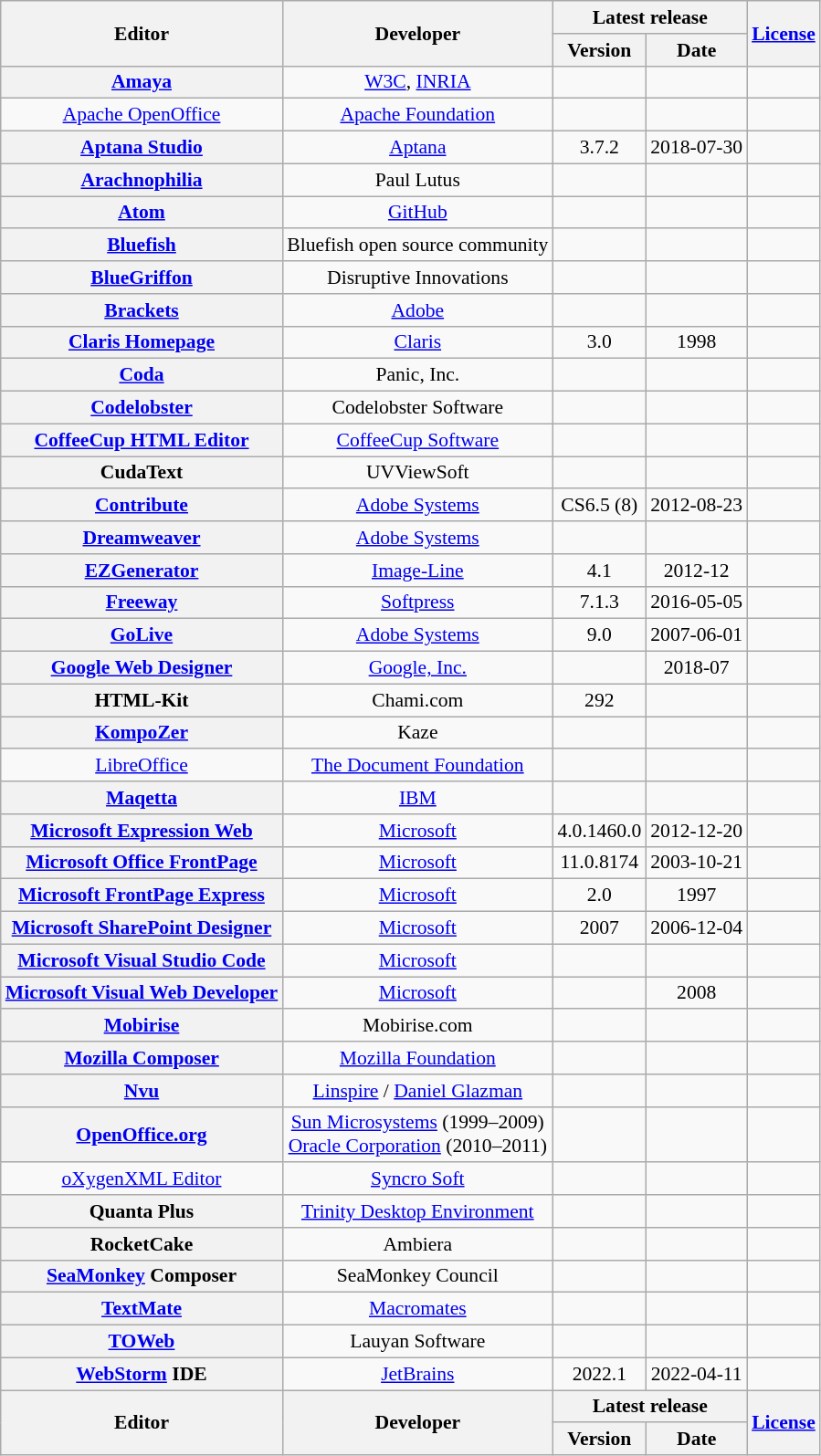<table class="sortable wikitable" style="font-size: 90%; text-align: center;">
<tr>
<th rowspan="2">Editor</th>
<th rowspan="2">Developer</th>
<th colspan="2">Latest release</th>
<th rowspan="2"><a href='#'>License</a></th>
</tr>
<tr>
<th>Version </th>
<th>Date </th>
</tr>
<tr>
<th><a href='#'>Amaya</a></th>
<td><a href='#'>W3C</a>, <a href='#'>INRIA</a></td>
<td></td>
<td></td>
<td></td>
</tr>
<tr>
<td ! ><a href='#'>Apache OpenOffice</a></td>
<td><a href='#'>Apache Foundation</a></td>
<td></td>
<td></td>
<td></td>
</tr>
<tr>
<th><a href='#'>Aptana Studio</a></th>
<td><a href='#'>Aptana</a></td>
<td>3.7.2</td>
<td>2018-07-30</td>
<td></td>
</tr>
<tr>
<th><a href='#'>Arachnophilia</a></th>
<td>Paul Lutus </td>
<td></td>
<td></td>
<td></td>
</tr>
<tr>
<th><a href='#'>Atom</a></th>
<td><a href='#'>GitHub</a></td>
<td></td>
<td></td>
<td></td>
</tr>
<tr>
<th><a href='#'>Bluefish</a></th>
<td>Bluefish open source community</td>
<td></td>
<td></td>
<td></td>
</tr>
<tr>
<th><a href='#'>BlueGriffon</a></th>
<td>Disruptive Innovations</td>
<td></td>
<td></td>
<td></td>
</tr>
<tr>
<th><a href='#'>Brackets</a></th>
<td><a href='#'>Adobe</a></td>
<td></td>
<td></td>
<td></td>
</tr>
<tr>
<th><a href='#'>Claris Homepage</a></th>
<td><a href='#'>Claris</a></td>
<td>3.0</td>
<td>1998</td>
<td></td>
</tr>
<tr>
<th><a href='#'>Coda</a></th>
<td>Panic, Inc.</td>
<td></td>
<td></td>
<td></td>
</tr>
<tr>
<th><a href='#'>Codelobster</a></th>
<td>Codelobster Software</td>
<td></td>
<td></td>
<td></td>
</tr>
<tr>
<th><a href='#'>CoffeeCup HTML Editor</a></th>
<td><a href='#'>CoffeeCup Software</a></td>
<td></td>
<td></td>
<td></td>
</tr>
<tr>
<th>CudaText</th>
<td>UVViewSoft</td>
<td></td>
<td></td>
<td></td>
</tr>
<tr>
<th><a href='#'>Contribute</a></th>
<td><a href='#'>Adobe Systems</a></td>
<td>CS6.5 (8)</td>
<td>2012-08-23</td>
<td></td>
</tr>
<tr>
<th><a href='#'>Dreamweaver</a></th>
<td><a href='#'>Adobe Systems</a></td>
<td></td>
<td></td>
<td></td>
</tr>
<tr>
<th><a href='#'>EZGenerator</a></th>
<td><a href='#'>Image-Line</a></td>
<td>4.1</td>
<td>2012-12</td>
<td></td>
</tr>
<tr>
<th><a href='#'>Freeway</a></th>
<td><a href='#'>Softpress</a></td>
<td>7.1.3</td>
<td>2016-05-05</td>
<td></td>
</tr>
<tr>
<th><a href='#'>GoLive</a></th>
<td><a href='#'>Adobe Systems</a></td>
<td>9.0</td>
<td>2007-06-01</td>
<td></td>
</tr>
<tr>
<th><a href='#'>Google Web Designer</a></th>
<td><a href='#'>Google, Inc.</a></td>
<td></td>
<td>2018-07</td>
<td></td>
</tr>
<tr>
<th>HTML-Kit</th>
<td>Chami.com</td>
<td>292</td>
<td></td>
<td></td>
</tr>
<tr>
<th><a href='#'>KompoZer</a></th>
<td>Kaze</td>
<td></td>
<td></td>
<td></td>
</tr>
<tr>
<td><a href='#'>LibreOffice</a></td>
<td><a href='#'>The Document Foundation</a></td>
<td></td>
<td></td>
<td></td>
</tr>
<tr>
<th><a href='#'>Maqetta</a></th>
<td><a href='#'>IBM</a></td>
<td></td>
<td></td>
<td></td>
</tr>
<tr>
<th><a href='#'>Microsoft Expression Web</a></th>
<td><a href='#'>Microsoft</a></td>
<td>4.0.1460.0</td>
<td>2012-12-20</td>
<td></td>
</tr>
<tr>
<th><a href='#'>Microsoft Office FrontPage</a></th>
<td><a href='#'>Microsoft</a></td>
<td>11.0.8174</td>
<td>2003-10-21</td>
<td></td>
</tr>
<tr>
<th><a href='#'>Microsoft FrontPage Express</a></th>
<td><a href='#'>Microsoft</a></td>
<td>2.0</td>
<td>1997</td>
<td></td>
</tr>
<tr>
<th><a href='#'>Microsoft SharePoint Designer</a></th>
<td><a href='#'>Microsoft</a></td>
<td>2007</td>
<td>2006-12-04</td>
<td></td>
</tr>
<tr>
<th><a href='#'>Microsoft Visual Studio Code</a></th>
<td><a href='#'>Microsoft</a></td>
<td></td>
<td></td>
<td></td>
</tr>
<tr>
<th><a href='#'>Microsoft Visual Web Developer</a></th>
<td><a href='#'>Microsoft</a></td>
<td></td>
<td>2008</td>
<td></td>
</tr>
<tr>
<th><a href='#'>Mobirise</a></th>
<td>Mobirise.com</td>
<td></td>
<td></td>
<td></td>
</tr>
<tr>
<th><a href='#'>Mozilla Composer</a></th>
<td><a href='#'>Mozilla Foundation</a></td>
<td></td>
<td></td>
<td></td>
</tr>
<tr>
<th><a href='#'>Nvu</a></th>
<td><a href='#'>Linspire</a> / <a href='#'>Daniel Glazman</a></td>
<td></td>
<td></td>
<td></td>
</tr>
<tr>
<th><a href='#'>OpenOffice.org</a></th>
<td><a href='#'>Sun Microsystems</a> (1999–2009)<br><a href='#'>Oracle Corporation</a> (2010–2011)</td>
<td></td>
<td></td>
<td></td>
</tr>
<tr>
<td><a href='#'>oXygenXML Editor</a></td>
<td><a href='#'>Syncro Soft</a></td>
<td></td>
<td></td>
<td></td>
</tr>
<tr>
<th>Quanta Plus</th>
<td><a href='#'>Trinity Desktop Environment</a></td>
<td></td>
<td></td>
<td></td>
</tr>
<tr>
<th>RocketCake</th>
<td>Ambiera</td>
<td></td>
<td></td>
<td></td>
</tr>
<tr>
<th><a href='#'>SeaMonkey</a> Composer</th>
<td>SeaMonkey Council</td>
<td></td>
<td></td>
<td></td>
</tr>
<tr>
<th><a href='#'>TextMate</a></th>
<td><a href='#'>Macromates</a></td>
<td></td>
<td></td>
<td></td>
</tr>
<tr>
<th><a href='#'>TOWeb</a></th>
<td>Lauyan Software</td>
<td></td>
<td></td>
<td></td>
</tr>
<tr>
<th><a href='#'>WebStorm</a> IDE</th>
<td><a href='#'>JetBrains</a></td>
<td>2022.1</td>
<td>2022-04-11</td>
<td></td>
</tr>
<tr class="sortbottom" style="border: solid 1px grey;">
<th rowspan="2">Editor</th>
<th rowspan="2">Developer</th>
<th colspan="2">Latest release</th>
<th rowspan="2"><a href='#'>License</a></th>
</tr>
<tr>
<th>Version </th>
<th>Date </th>
</tr>
</table>
